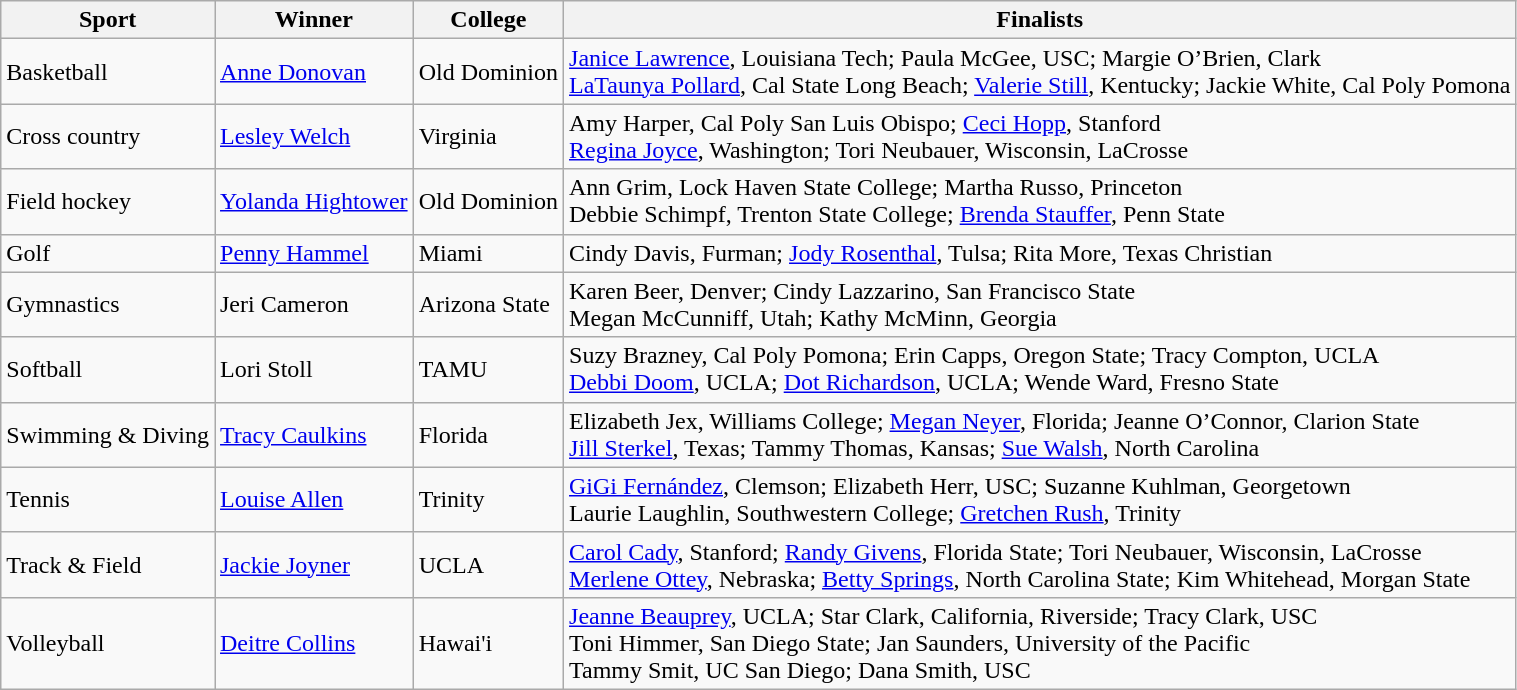<table class="wikitable">
<tr>
<th>Sport</th>
<th>Winner</th>
<th>College</th>
<th>Finalists</th>
</tr>
<tr>
<td>Basketball</td>
<td><a href='#'>Anne Donovan</a></td>
<td>Old Dominion</td>
<td><a href='#'>Janice Lawrence</a>, Louisiana Tech; Paula McGee, USC; Margie O’Brien, Clark<br><a href='#'>LaTaunya Pollard</a>, Cal State Long Beach; <a href='#'>Valerie Still</a>, Kentucky; Jackie White, Cal Poly Pomona</td>
</tr>
<tr>
<td>Cross country</td>
<td><a href='#'>Lesley Welch</a></td>
<td>Virginia</td>
<td>Amy Harper, Cal Poly San Luis Obispo; <a href='#'>Ceci Hopp</a>, Stanford<br><a href='#'>Regina Joyce</a>, Washington; Tori Neubauer, Wisconsin, LaCrosse</td>
</tr>
<tr>
<td>Field hockey</td>
<td><a href='#'>Yolanda Hightower</a></td>
<td>Old Dominion</td>
<td>Ann Grim, Lock Haven State College; Martha Russo, Princeton<br>Debbie Schimpf, Trenton State College; <a href='#'>Brenda Stauffer</a>, Penn State</td>
</tr>
<tr>
<td>Golf</td>
<td><a href='#'>Penny Hammel</a></td>
<td>Miami</td>
<td>Cindy Davis, Furman; <a href='#'>Jody Rosenthal</a>, Tulsa; Rita More, Texas Christian</td>
</tr>
<tr>
<td>Gymnastics</td>
<td>Jeri Cameron</td>
<td>Arizona State</td>
<td>Karen Beer, Denver; Cindy Lazzarino, San Francisco State<br>Megan McCunniff, Utah; Kathy McMinn, Georgia</td>
</tr>
<tr>
<td>Softball</td>
<td>Lori Stoll</td>
<td>TAMU</td>
<td>Suzy Brazney, Cal Poly Pomona; Erin Capps, Oregon State; Tracy Compton, UCLA<br><a href='#'>Debbi Doom</a>, UCLA; <a href='#'>Dot Richardson</a>, UCLA; Wende Ward, Fresno State</td>
</tr>
<tr>
<td>Swimming & Diving</td>
<td><a href='#'>Tracy Caulkins</a></td>
<td>Florida</td>
<td>Elizabeth Jex, Williams College; <a href='#'>Megan Neyer</a>, Florida; Jeanne O’Connor, Clarion State<br><a href='#'>Jill Sterkel</a>, Texas; Tammy Thomas, Kansas; <a href='#'>Sue Walsh</a>, North Carolina</td>
</tr>
<tr>
<td>Tennis</td>
<td><a href='#'>Louise Allen</a></td>
<td>Trinity</td>
<td><a href='#'>GiGi Fernández</a>, Clemson; Elizabeth Herr, USC; Suzanne Kuhlman, Georgetown<br>Laurie Laughlin, Southwestern College; <a href='#'>Gretchen Rush</a>, Trinity</td>
</tr>
<tr>
<td>Track & Field</td>
<td><a href='#'>Jackie Joyner</a></td>
<td>UCLA</td>
<td><a href='#'>Carol Cady</a>, Stanford; <a href='#'>Randy Givens</a>, Florida State; Tori Neubauer, Wisconsin, LaCrosse<br><a href='#'>Merlene Ottey</a>, Nebraska; <a href='#'>Betty Springs</a>, North Carolina State; Kim Whitehead, Morgan State</td>
</tr>
<tr>
<td>Volleyball</td>
<td><a href='#'>Deitre Collins</a></td>
<td>Hawai'i</td>
<td><a href='#'>Jeanne Beauprey</a>, UCLA; Star Clark, California, Riverside; Tracy Clark, USC<br>Toni Himmer, San Diego State; Jan Saunders, University of the Pacific<br>Tammy Smit, UC San Diego; Dana Smith, USC</td>
</tr>
</table>
